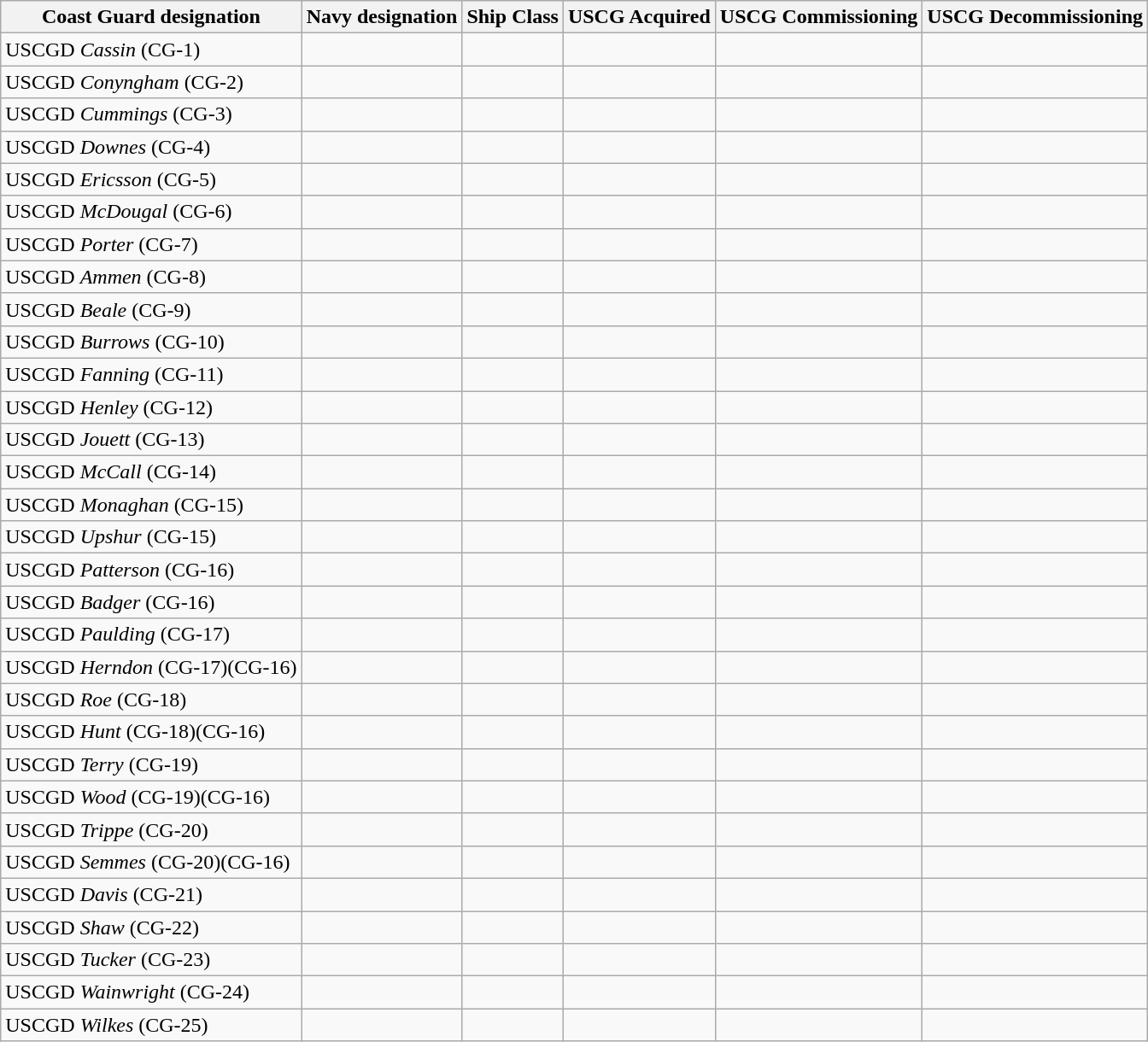<table class="wikitable sortable">
<tr>
<th>Coast Guard designation</th>
<th>Navy designation</th>
<th>Ship Class</th>
<th>USCG Acquired</th>
<th>USCG Commissioning</th>
<th>USCG Decommissioning</th>
</tr>
<tr>
<td>USCGD <em>Cassin</em> (CG-1)</td>
<td></td>
<td></td>
<td></td>
<td></td>
<td></td>
</tr>
<tr>
<td>USCGD <em>Conyngham</em> (CG-2)</td>
<td></td>
<td></td>
<td></td>
<td></td>
<td></td>
</tr>
<tr>
<td>USCGD <em>Cummings</em> (CG-3)</td>
<td></td>
<td></td>
<td></td>
<td></td>
<td></td>
</tr>
<tr>
<td>USCGD <em>Downes</em> (CG-4)</td>
<td></td>
<td></td>
<td></td>
<td></td>
<td></td>
</tr>
<tr>
<td>USCGD <em>Ericsson</em> (CG-5)</td>
<td></td>
<td></td>
<td></td>
<td></td>
<td></td>
</tr>
<tr>
<td>USCGD <em>McDougal</em> (CG-6)</td>
<td></td>
<td></td>
<td></td>
<td></td>
<td></td>
</tr>
<tr>
<td>USCGD <em>Porter</em> (CG-7)</td>
<td></td>
<td></td>
<td></td>
<td></td>
<td></td>
</tr>
<tr>
<td>USCGD <em>Ammen</em> (CG-8)</td>
<td></td>
<td></td>
<td></td>
<td></td>
<td></td>
</tr>
<tr>
<td>USCGD <em>Beale</em> (CG-9)</td>
<td></td>
<td></td>
<td></td>
<td></td>
<td></td>
</tr>
<tr>
<td>USCGD <em>Burrows</em> (CG-10)</td>
<td></td>
<td></td>
<td></td>
<td></td>
<td></td>
</tr>
<tr>
<td>USCGD <em>Fanning</em> (CG-11)</td>
<td></td>
<td></td>
<td></td>
<td></td>
<td></td>
</tr>
<tr>
<td>USCGD <em>Henley</em> (CG-12)</td>
<td></td>
<td></td>
<td></td>
<td></td>
<td></td>
</tr>
<tr>
<td>USCGD <em>Jouett</em> (CG-13)</td>
<td></td>
<td></td>
<td></td>
<td></td>
<td></td>
</tr>
<tr>
<td>USCGD <em>McCall</em> (CG-14)</td>
<td></td>
<td></td>
<td></td>
<td></td>
<td></td>
</tr>
<tr>
<td>USCGD <em>Monaghan</em> (CG-15)</td>
<td></td>
<td></td>
<td></td>
<td></td>
<td></td>
</tr>
<tr>
<td>USCGD <em>Upshur</em> (CG-15)</td>
<td></td>
<td></td>
<td></td>
<td></td>
<td></td>
</tr>
<tr>
<td>USCGD <em>Patterson</em> (CG-16)</td>
<td></td>
<td></td>
<td></td>
<td></td>
<td></td>
</tr>
<tr>
<td>USCGD <em>Badger</em> (CG-16)</td>
<td></td>
<td></td>
<td></td>
<td></td>
<td></td>
</tr>
<tr>
<td>USCGD <em>Paulding</em> (CG-17)</td>
<td></td>
<td></td>
<td></td>
<td></td>
<td></td>
</tr>
<tr>
<td>USCGD <em>Herndon</em> (CG-17)(CG-16)</td>
<td></td>
<td></td>
<td></td>
<td></td>
<td></td>
</tr>
<tr>
<td>USCGD <em>Roe</em> (CG-18)</td>
<td></td>
<td></td>
<td></td>
<td></td>
<td></td>
</tr>
<tr>
<td>USCGD <em>Hunt</em> (CG-18)(CG-16)</td>
<td></td>
<td></td>
<td></td>
<td></td>
<td></td>
</tr>
<tr>
<td>USCGD <em>Terry</em> (CG-19)</td>
<td></td>
<td></td>
<td></td>
<td></td>
<td></td>
</tr>
<tr>
<td>USCGD <em>Wood</em> (CG-19)(CG-16)</td>
<td></td>
<td></td>
<td></td>
<td></td>
<td></td>
</tr>
<tr>
<td>USCGD <em>Trippe</em> (CG-20)</td>
<td></td>
<td></td>
<td></td>
<td></td>
<td></td>
</tr>
<tr>
<td>USCGD <em>Semmes</em> (CG-20)(CG-16)</td>
<td></td>
<td></td>
<td></td>
<td></td>
<td></td>
</tr>
<tr>
<td>USCGD <em>Davis</em> (CG-21)</td>
<td></td>
<td></td>
<td></td>
<td></td>
<td></td>
</tr>
<tr>
<td>USCGD <em>Shaw</em> (CG-22)</td>
<td></td>
<td></td>
<td></td>
<td></td>
<td></td>
</tr>
<tr>
<td>USCGD <em>Tucker</em> (CG-23)</td>
<td></td>
<td></td>
<td></td>
<td></td>
<td></td>
</tr>
<tr>
<td>USCGD <em>Wainwright</em> (CG-24)</td>
<td></td>
<td></td>
<td></td>
<td></td>
<td></td>
</tr>
<tr>
<td>USCGD <em>Wilkes</em> (CG-25)</td>
<td></td>
<td></td>
<td></td>
<td></td>
<td></td>
</tr>
</table>
